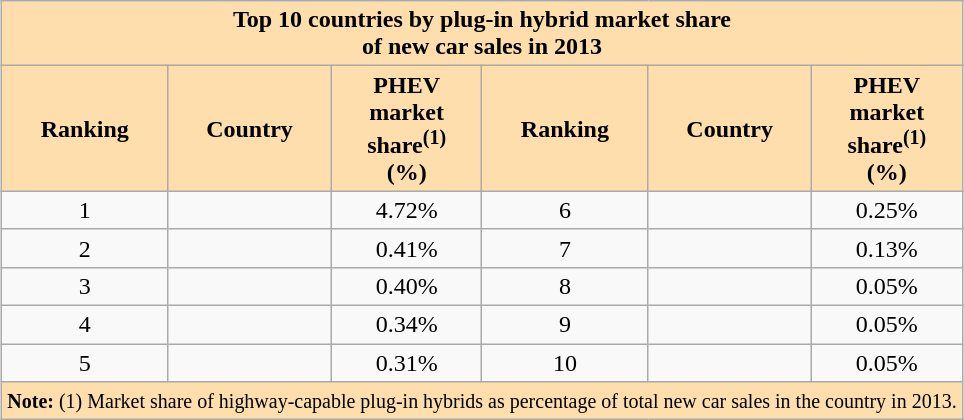<table class="wikitable" style="margin: 1em auto 1em auto">
<tr>
<th colspan="6" align=center style="background-color: #ffdead;">Top 10 countries by plug-in hybrid market share<br>of new car sales in 2013</th>
</tr>
<tr>
<th style="background:#ffdead;">Ranking</th>
<th style="background:#ffdead;">Country</th>
<th style="background:#ffdead;">PHEV<br>market<br> share<sup>(1)</sup><br>(%)</th>
<th style="background:#ffdead;">Ranking</th>
<th style="background:#ffdead;">Country</th>
<th style="background:#ffdead;">PHEV<br>market<br> share<sup>(1)</sup><br>(%)</th>
</tr>
<tr align=center>
<td>1</td>
<td align=left></td>
<td>4.72%</td>
<td>6</td>
<td align=left></td>
<td>0.25%</td>
</tr>
<tr align=center>
<td>2</td>
<td align=left></td>
<td>0.41%</td>
<td>7</td>
<td align=left></td>
<td>0.13%</td>
</tr>
<tr align=center>
<td>3</td>
<td align=left></td>
<td>0.40%</td>
<td>8</td>
<td align=left></td>
<td>0.05%</td>
</tr>
<tr align=center>
<td>4</td>
<td align=left></td>
<td>0.34%</td>
<td>9</td>
<td align=left></td>
<td>0.05%</td>
</tr>
<tr align=center>
<td>5</td>
<td align=left></td>
<td>0.31%</td>
<td>10</td>
<td align=left></td>
<td>0.05%</td>
</tr>
<tr>
<td colspan="6" style="background-color: #ffdead;"><small> <strong>Note:</strong> (1) Market share of highway-capable plug-in hybrids as percentage of total new car sales in the country in 2013.</small></td>
</tr>
</table>
